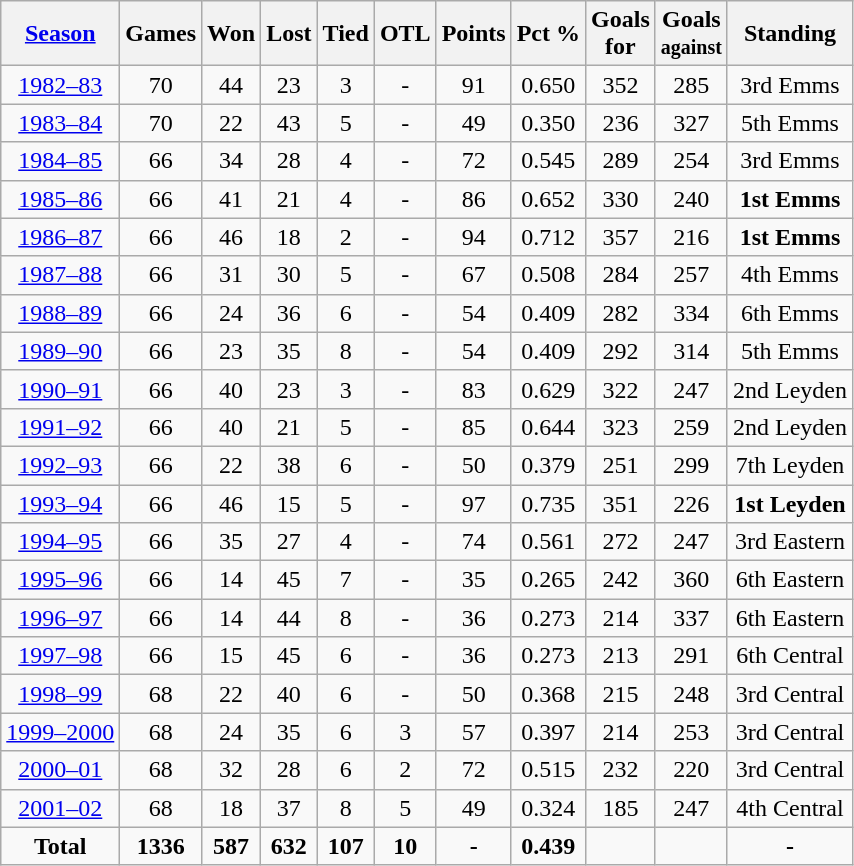<table class="wikitable" style="text-align:center">
<tr>
<th><a href='#'>Season</a></th>
<th>Games</th>
<th>Won</th>
<th>Lost</th>
<th>Tied</th>
<th>OTL</th>
<th>Points</th>
<th>Pct %</th>
<th>Goals<br>for</th>
<th>Goals<br><small>against</small></th>
<th>Standing</th>
</tr>
<tr>
<td><a href='#'>1982–83</a></td>
<td>70</td>
<td>44</td>
<td>23</td>
<td>3</td>
<td>-</td>
<td>91</td>
<td>0.650</td>
<td>352</td>
<td>285</td>
<td>3rd Emms</td>
</tr>
<tr>
<td><a href='#'>1983–84</a></td>
<td>70</td>
<td>22</td>
<td>43</td>
<td>5</td>
<td>-</td>
<td>49</td>
<td>0.350</td>
<td>236</td>
<td>327</td>
<td>5th Emms</td>
</tr>
<tr>
<td><a href='#'>1984–85</a></td>
<td>66</td>
<td>34</td>
<td>28</td>
<td>4</td>
<td>-</td>
<td>72</td>
<td>0.545</td>
<td>289</td>
<td>254</td>
<td>3rd Emms</td>
</tr>
<tr>
<td><a href='#'>1985–86</a></td>
<td>66</td>
<td>41</td>
<td>21</td>
<td>4</td>
<td>-</td>
<td>86</td>
<td>0.652</td>
<td>330</td>
<td>240</td>
<td><strong>1st Emms</strong></td>
</tr>
<tr>
<td><a href='#'>1986–87</a></td>
<td>66</td>
<td>46</td>
<td>18</td>
<td>2</td>
<td>-</td>
<td>94</td>
<td>0.712</td>
<td>357</td>
<td>216</td>
<td><strong>1st Emms</strong></td>
</tr>
<tr>
<td><a href='#'>1987–88</a></td>
<td>66</td>
<td>31</td>
<td>30</td>
<td>5</td>
<td>-</td>
<td>67</td>
<td>0.508</td>
<td>284</td>
<td>257</td>
<td>4th Emms</td>
</tr>
<tr>
<td><a href='#'>1988–89</a></td>
<td>66</td>
<td>24</td>
<td>36</td>
<td>6</td>
<td>-</td>
<td>54</td>
<td>0.409</td>
<td>282</td>
<td>334</td>
<td>6th Emms</td>
</tr>
<tr>
<td><a href='#'>1989–90</a></td>
<td>66</td>
<td>23</td>
<td>35</td>
<td>8</td>
<td>-</td>
<td>54</td>
<td>0.409</td>
<td>292</td>
<td>314</td>
<td>5th Emms</td>
</tr>
<tr>
<td><a href='#'>1990–91</a></td>
<td>66</td>
<td>40</td>
<td>23</td>
<td>3</td>
<td>-</td>
<td>83</td>
<td>0.629</td>
<td>322</td>
<td>247</td>
<td>2nd Leyden</td>
</tr>
<tr>
<td><a href='#'>1991–92</a></td>
<td>66</td>
<td>40</td>
<td>21</td>
<td>5</td>
<td>-</td>
<td>85</td>
<td>0.644</td>
<td>323</td>
<td>259</td>
<td>2nd Leyden</td>
</tr>
<tr>
<td><a href='#'>1992–93</a></td>
<td>66</td>
<td>22</td>
<td>38</td>
<td>6</td>
<td>-</td>
<td>50</td>
<td>0.379</td>
<td>251</td>
<td>299</td>
<td>7th Leyden</td>
</tr>
<tr>
<td><a href='#'>1993–94</a></td>
<td>66</td>
<td>46</td>
<td>15</td>
<td>5</td>
<td>-</td>
<td>97</td>
<td>0.735</td>
<td>351</td>
<td>226</td>
<td><strong>1st Leyden</strong></td>
</tr>
<tr>
<td><a href='#'>1994–95</a></td>
<td>66</td>
<td>35</td>
<td>27</td>
<td>4</td>
<td>-</td>
<td>74</td>
<td>0.561</td>
<td>272</td>
<td>247</td>
<td>3rd Eastern</td>
</tr>
<tr>
<td><a href='#'>1995–96</a></td>
<td>66</td>
<td>14</td>
<td>45</td>
<td>7</td>
<td>-</td>
<td>35</td>
<td>0.265</td>
<td>242</td>
<td>360</td>
<td>6th Eastern</td>
</tr>
<tr>
<td><a href='#'>1996–97</a></td>
<td>66</td>
<td>14</td>
<td>44</td>
<td>8</td>
<td>-</td>
<td>36</td>
<td>0.273</td>
<td>214</td>
<td>337</td>
<td>6th Eastern</td>
</tr>
<tr>
<td><a href='#'>1997–98</a></td>
<td>66</td>
<td>15</td>
<td>45</td>
<td>6</td>
<td>-</td>
<td>36</td>
<td>0.273</td>
<td>213</td>
<td>291</td>
<td>6th Central</td>
</tr>
<tr>
<td><a href='#'>1998–99</a></td>
<td>68</td>
<td>22</td>
<td>40</td>
<td>6</td>
<td>-</td>
<td>50</td>
<td>0.368</td>
<td>215</td>
<td>248</td>
<td>3rd Central</td>
</tr>
<tr>
<td><a href='#'>1999–2000</a></td>
<td>68</td>
<td>24</td>
<td>35</td>
<td>6</td>
<td>3</td>
<td>57</td>
<td>0.397</td>
<td>214</td>
<td>253</td>
<td>3rd Central</td>
</tr>
<tr>
<td><a href='#'>2000–01</a></td>
<td>68</td>
<td>32</td>
<td>28</td>
<td>6</td>
<td>2</td>
<td>72</td>
<td>0.515</td>
<td>232</td>
<td>220</td>
<td>3rd Central</td>
</tr>
<tr>
<td><a href='#'>2001–02</a></td>
<td>68</td>
<td>18</td>
<td>37</td>
<td>8</td>
<td>5</td>
<td>49</td>
<td>0.324</td>
<td>185</td>
<td>247</td>
<td>4th Central</td>
</tr>
<tr style="font-weight:bold">
<td>Total</td>
<td>1336</td>
<td>587</td>
<td>632</td>
<td>107</td>
<td>10</td>
<td>-</td>
<td>0.439</td>
<td></td>
<td></td>
<td>-</td>
</tr>
</table>
